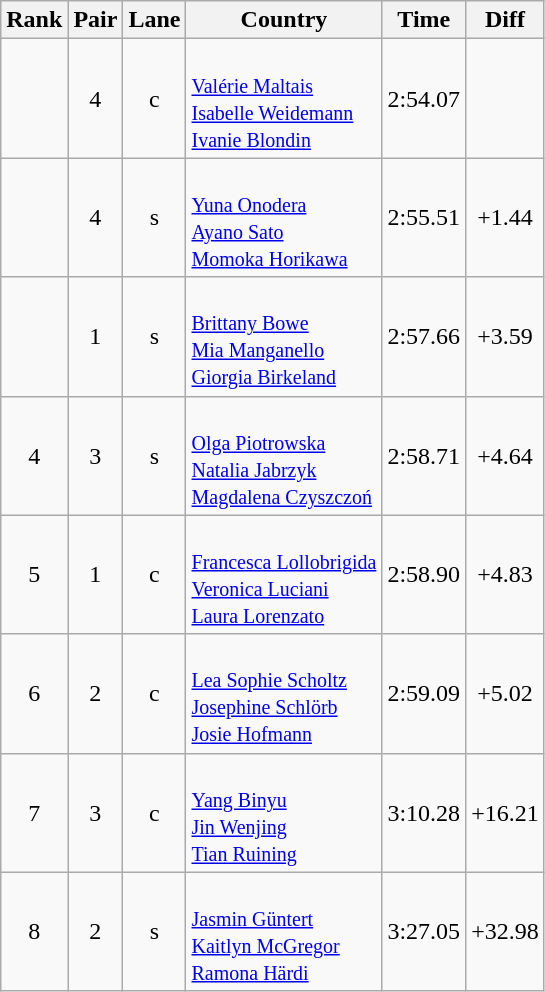<table class="wikitable sortable" style="text-align:center">
<tr>
<th>Rank</th>
<th>Pair</th>
<th>Lane</th>
<th>Country</th>
<th>Time</th>
<th>Diff</th>
</tr>
<tr>
<td></td>
<td>4</td>
<td>c</td>
<td align=left><br><small><a href='#'>Valérie Maltais</a><br><a href='#'>Isabelle Weidemann</a><br><a href='#'>Ivanie Blondin</a></small></td>
<td>2:54.07</td>
<td></td>
</tr>
<tr>
<td></td>
<td>4</td>
<td>s</td>
<td align=left><br><small><a href='#'>Yuna Onodera</a><br><a href='#'>Ayano Sato</a><br><a href='#'>Momoka Horikawa</a></small></td>
<td>2:55.51</td>
<td>+1.44</td>
</tr>
<tr>
<td></td>
<td>1</td>
<td>s</td>
<td align=left><br><small><a href='#'>Brittany Bowe</a><br><a href='#'>Mia Manganello</a><br><a href='#'>Giorgia Birkeland</a></small></td>
<td>2:57.66</td>
<td>+3.59</td>
</tr>
<tr>
<td>4</td>
<td>3</td>
<td>s</td>
<td align=left><br><small><a href='#'>Olga Piotrowska</a><br><a href='#'>Natalia Jabrzyk</a><br><a href='#'>Magdalena Czyszczoń</a></small></td>
<td>2:58.71</td>
<td>+4.64</td>
</tr>
<tr>
<td>5</td>
<td>1</td>
<td>c</td>
<td align=left><br><small><a href='#'>Francesca Lollobrigida</a><br><a href='#'>Veronica Luciani</a><br><a href='#'>Laura Lorenzato</a></small></td>
<td>2:58.90</td>
<td>+4.83</td>
</tr>
<tr>
<td>6</td>
<td>2</td>
<td>c</td>
<td align=left><br><small><a href='#'>Lea Sophie Scholtz</a><br><a href='#'>Josephine Schlörb</a><br><a href='#'>Josie Hofmann</a></small></td>
<td>2:59.09</td>
<td>+5.02</td>
</tr>
<tr>
<td>7</td>
<td>3</td>
<td>c</td>
<td align=left><br><small><a href='#'>Yang Binyu</a><br><a href='#'>Jin Wenjing</a><br><a href='#'>Tian Ruining</a></small></td>
<td>3:10.28</td>
<td>+16.21</td>
</tr>
<tr>
<td>8</td>
<td>2</td>
<td>s</td>
<td align=left><br><small><a href='#'>Jasmin Güntert</a><br><a href='#'>Kaitlyn McGregor</a><br><a href='#'>Ramona Härdi</a></small></td>
<td>3:27.05</td>
<td>+32.98</td>
</tr>
</table>
